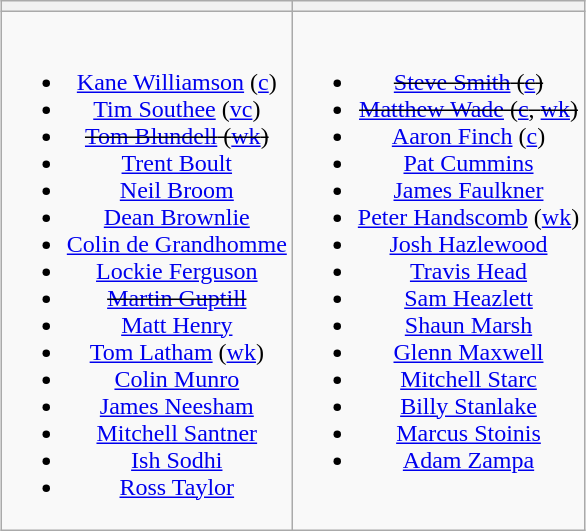<table class="wikitable" style="text-align:center; margin:0 auto">
<tr>
<th></th>
<th></th>
</tr>
<tr style="vertical-align:top">
<td><br><ul><li><a href='#'>Kane Williamson</a> (<a href='#'>c</a>)</li><li><a href='#'>Tim Southee</a> (<a href='#'>vc</a>)</li><li><s><a href='#'>Tom Blundell</a> (<a href='#'>wk</a>)</s></li><li><a href='#'>Trent Boult</a></li><li><a href='#'>Neil Broom</a></li><li><a href='#'>Dean Brownlie</a></li><li><a href='#'>Colin de Grandhomme</a></li><li><a href='#'>Lockie Ferguson</a></li><li><s><a href='#'>Martin Guptill</a></s></li><li><a href='#'>Matt Henry</a></li><li><a href='#'>Tom Latham</a> (<a href='#'>wk</a>)</li><li><a href='#'>Colin Munro</a></li><li><a href='#'>James Neesham</a></li><li><a href='#'>Mitchell Santner</a></li><li><a href='#'>Ish Sodhi</a></li><li><a href='#'>Ross Taylor</a></li></ul></td>
<td><br><ul><li><s><a href='#'>Steve Smith</a> (<a href='#'>c</a>)</s></li><li><s><a href='#'>Matthew Wade</a> (<a href='#'>c</a>, <a href='#'>wk</a>)</s></li><li><a href='#'>Aaron Finch</a> (<a href='#'>c</a>)</li><li><a href='#'>Pat Cummins</a></li><li><a href='#'>James Faulkner</a></li><li><a href='#'>Peter Handscomb</a> (<a href='#'>wk</a>)</li><li><a href='#'>Josh Hazlewood</a></li><li><a href='#'>Travis Head</a></li><li><a href='#'>Sam Heazlett</a></li><li><a href='#'>Shaun Marsh</a></li><li><a href='#'>Glenn Maxwell</a></li><li><a href='#'>Mitchell Starc</a></li><li><a href='#'>Billy Stanlake</a></li><li><a href='#'>Marcus Stoinis</a></li><li><a href='#'>Adam Zampa</a></li></ul></td>
</tr>
</table>
